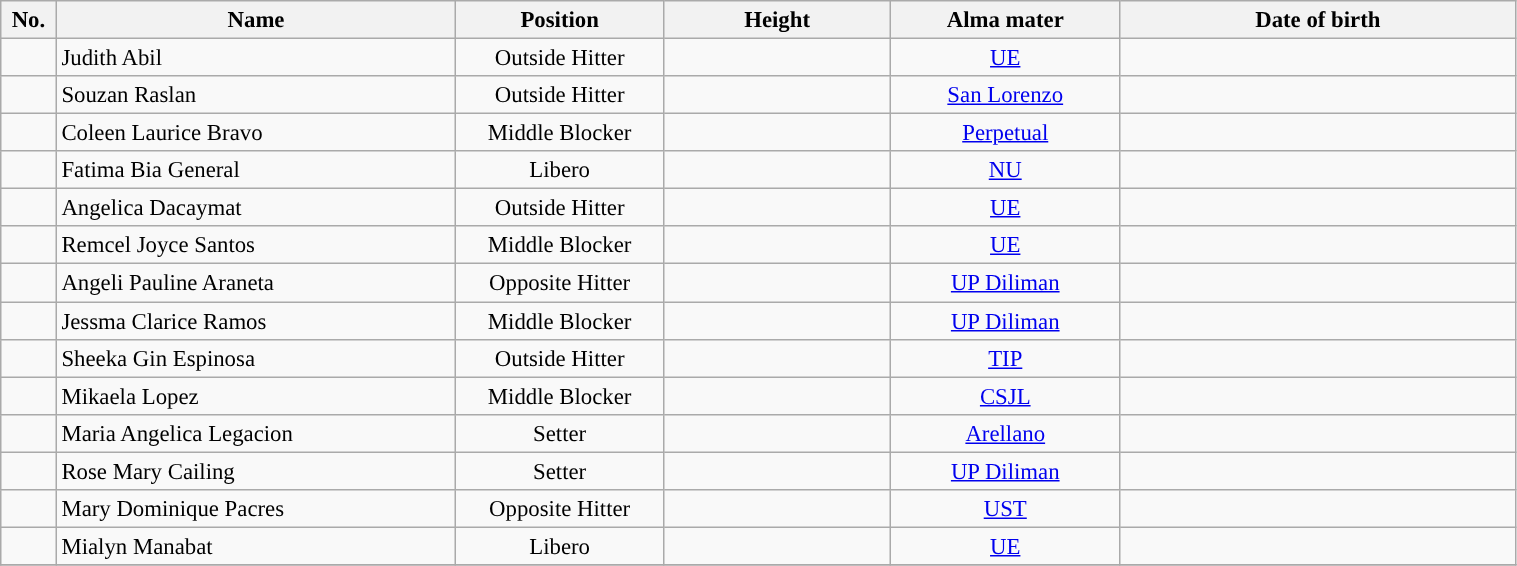<table class="wikitable sortable" style="font-size:95%; text-align:center; width:80%;">
<tr>
<th style="width:2em;">No.</th>
<th style="width:18em;">Name</th>
<th style="width:9em;">Position</th>
<th style="width:10em;">Height</th>
<th style="width:10em;">Alma mater</th>
<th style="width:18em;">Date of birth</th>
</tr>
<tr>
<td></td>
<td align=left> Judith Abil</td>
<td>Outside Hitter</td>
<td></td>
<td><a href='#'>UE</a></td>
<td align=right></td>
</tr>
<tr>
<td></td>
<td align=left> Souzan Raslan</td>
<td>Outside Hitter</td>
<td></td>
<td><a href='#'>San Lorenzo</a></td>
<td align=right></td>
</tr>
<tr>
<td></td>
<td align=left> Coleen Laurice Bravo</td>
<td>Middle Blocker</td>
<td></td>
<td><a href='#'>Perpetual</a></td>
<td align=right></td>
</tr>
<tr>
<td></td>
<td align=left> Fatima Bia General</td>
<td>Libero</td>
<td></td>
<td><a href='#'>NU</a></td>
<td align=right></td>
</tr>
<tr>
<td></td>
<td align=left> Angelica Dacaymat</td>
<td>Outside Hitter</td>
<td></td>
<td><a href='#'>UE</a></td>
<td></td>
</tr>
<tr>
<td></td>
<td align=left> Remcel Joyce Santos</td>
<td>Middle Blocker</td>
<td></td>
<td><a href='#'>UE</a></td>
<td align=right></td>
</tr>
<tr>
<td></td>
<td align=left> Angeli Pauline Araneta</td>
<td>Opposite Hitter</td>
<td></td>
<td><a href='#'>UP Diliman</a></td>
<td align=right></td>
</tr>
<tr>
<td></td>
<td align=left> Jessma Clarice Ramos</td>
<td>Middle Blocker</td>
<td></td>
<td><a href='#'>UP Diliman</a></td>
<td align=right></td>
</tr>
<tr>
<td></td>
<td align=left> Sheeka Gin Espinosa</td>
<td>Outside Hitter</td>
<td></td>
<td><a href='#'>TIP</a></td>
<td align=right></td>
</tr>
<tr>
<td></td>
<td align=left> Mikaela Lopez</td>
<td>Middle Blocker</td>
<td></td>
<td><a href='#'>CSJL</a></td>
<td align=right></td>
</tr>
<tr>
<td></td>
<td align=left> Maria Angelica Legacion</td>
<td>Setter</td>
<td></td>
<td><a href='#'>Arellano</a></td>
<td align=right></td>
</tr>
<tr>
<td></td>
<td align=left> Rose Mary Cailing</td>
<td>Setter</td>
<td></td>
<td><a href='#'>UP Diliman</a></td>
<td align=right></td>
</tr>
<tr>
<td></td>
<td align=left> Mary Dominique Pacres</td>
<td>Opposite Hitter</td>
<td></td>
<td><a href='#'>UST</a></td>
<td align=right></td>
</tr>
<tr>
<td></td>
<td align=left> Mialyn Manabat</td>
<td>Libero</td>
<td></td>
<td><a href='#'>UE</a></td>
<td align=right></td>
</tr>
<tr>
</tr>
</table>
